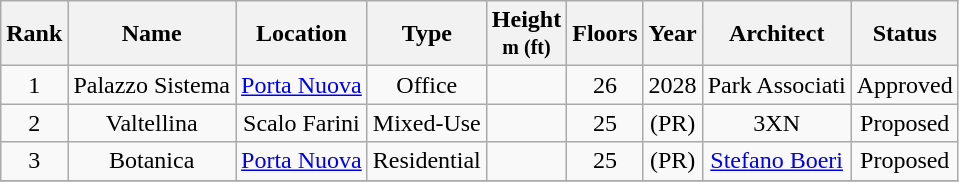<table class="wikitable sortable mw-collapsible" style="text-align:center;">
<tr>
<th>Rank</th>
<th>Name</th>
<th>Location</th>
<th>Type</th>
<th>Height<br><small>m (ft)</small></th>
<th>Floors</th>
<th>Year</th>
<th>Architect</th>
<th>Status</th>
</tr>
<tr>
<td>1</td>
<td>Palazzo Sistema</td>
<td><a href='#'>Porta Nuova</a></td>
<td>Office</td>
<td></td>
<td>26</td>
<td>2028</td>
<td>Park Associati</td>
<td>Approved</td>
</tr>
<tr>
<td>2</td>
<td>Valtellina</td>
<td>Scalo Farini</td>
<td>Mixed-Use</td>
<td></td>
<td>25</td>
<td>(PR)</td>
<td>3XN</td>
<td>Proposed</td>
</tr>
<tr>
<td>3</td>
<td>Botanica</td>
<td><a href='#'>Porta Nuova</a></td>
<td>Residential</td>
<td></td>
<td>25</td>
<td>(PR)</td>
<td><a href='#'>Stefano Boeri</a></td>
<td>Proposed</td>
</tr>
<tr>
</tr>
</table>
